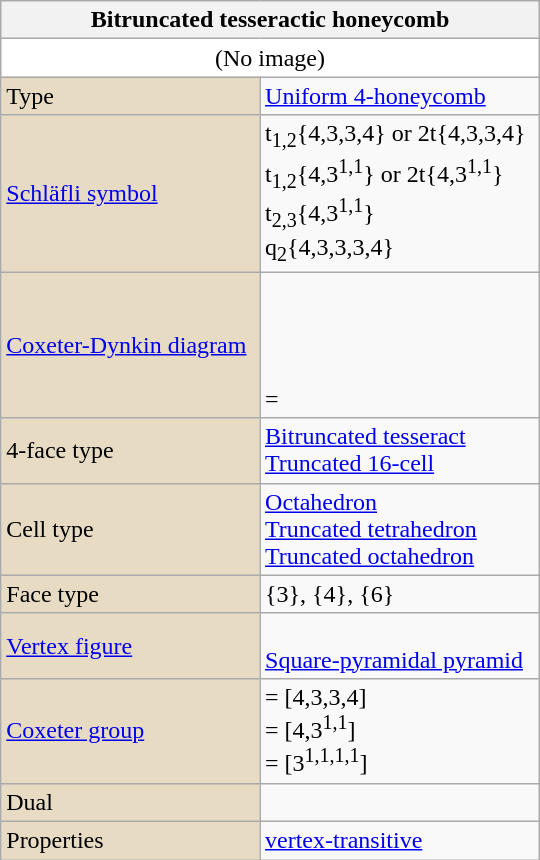<table class="wikitable" align="right" style="margin-left:10px" width="360">
<tr>
<th bgcolor=#e7dcc3 colspan=2>Bitruncated tesseractic honeycomb</th>
</tr>
<tr>
<td bgcolor=#ffffff align=center colspan=2>(No image)</td>
</tr>
<tr>
<td bgcolor=#e7dcc3>Type</td>
<td><a href='#'>Uniform 4-honeycomb</a></td>
</tr>
<tr>
<td bgcolor=#e7dcc3><a href='#'>Schläfli symbol</a></td>
<td>t<sub>1,2</sub>{4,3,3,4} or 2t{4,3,3,4} <br>t<sub>1,2</sub>{4,3<sup>1,1</sup>} or 2t{4,3<sup>1,1</sup>}<br>t<sub>2,3</sub>{4,3<sup>1,1</sup>}<br>q<sub>2</sub>{4,3,3,3,4}</td>
</tr>
<tr>
<td bgcolor=#e7dcc3><a href='#'>Coxeter-Dynkin diagram</a></td>
<td><br><br>
<br>
<br>
 = </td>
</tr>
<tr>
<td bgcolor=#e7dcc3>4-face type</td>
<td><a href='#'>Bitruncated tesseract</a> <br><a href='#'>Truncated 16-cell</a> </td>
</tr>
<tr>
<td bgcolor=#e7dcc3>Cell type</td>
<td><a href='#'>Octahedron</a> <br><a href='#'>Truncated tetrahedron</a> <br><a href='#'>Truncated octahedron</a> </td>
</tr>
<tr>
<td bgcolor=#e7dcc3>Face type</td>
<td>{3}, {4}, {6}</td>
</tr>
<tr>
<td bgcolor=#e7dcc3><a href='#'>Vertex figure</a></td>
<td><br><a href='#'>Square-pyramidal pyramid</a></td>
</tr>
<tr>
<td bgcolor=#e7dcc3><a href='#'>Coxeter group</a></td>
<td> = [4,3,3,4]<br> = [4,3<sup>1,1</sup>]<br> = [3<sup>1,1,1,1</sup>]</td>
</tr>
<tr>
<td bgcolor=#e7dcc3>Dual</td>
<td></td>
</tr>
<tr>
<td bgcolor=#e7dcc3>Properties</td>
<td><a href='#'>vertex-transitive</a></td>
</tr>
</table>
